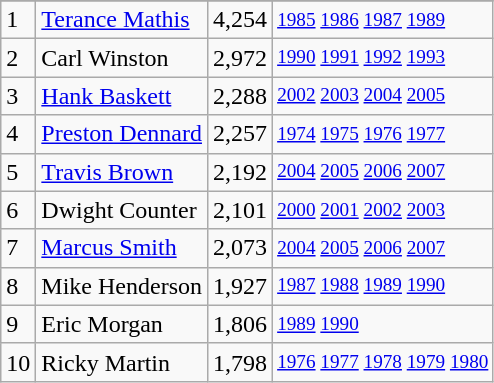<table class="wikitable">
<tr>
</tr>
<tr>
<td>1</td>
<td><a href='#'>Terance Mathis</a></td>
<td>4,254</td>
<td style="font-size:80%;"><a href='#'>1985</a> <a href='#'>1986</a> <a href='#'>1987</a> <a href='#'>1989</a></td>
</tr>
<tr>
<td>2</td>
<td>Carl Winston</td>
<td>2,972</td>
<td style="font-size:80%;"><a href='#'>1990</a> <a href='#'>1991</a> <a href='#'>1992</a> <a href='#'>1993</a></td>
</tr>
<tr>
<td>3</td>
<td><a href='#'>Hank Baskett</a></td>
<td>2,288</td>
<td style="font-size:80%;"><a href='#'>2002</a> <a href='#'>2003</a> <a href='#'>2004</a> <a href='#'>2005</a></td>
</tr>
<tr>
<td>4</td>
<td><a href='#'>Preston Dennard</a></td>
<td>2,257</td>
<td style="font-size:80%;"><a href='#'>1974</a> <a href='#'>1975</a> <a href='#'>1976</a> <a href='#'>1977</a></td>
</tr>
<tr>
<td>5</td>
<td><a href='#'>Travis Brown</a></td>
<td>2,192</td>
<td style="font-size:80%;"><a href='#'>2004</a> <a href='#'>2005</a> <a href='#'>2006</a> <a href='#'>2007</a></td>
</tr>
<tr>
<td>6</td>
<td>Dwight Counter</td>
<td>2,101</td>
<td style="font-size:80%;"><a href='#'>2000</a> <a href='#'>2001</a> <a href='#'>2002</a> <a href='#'>2003</a></td>
</tr>
<tr>
<td>7</td>
<td><a href='#'>Marcus Smith</a></td>
<td>2,073</td>
<td style="font-size:80%;"><a href='#'>2004</a> <a href='#'>2005</a> <a href='#'>2006</a> <a href='#'>2007</a></td>
</tr>
<tr>
<td>8</td>
<td>Mike Henderson</td>
<td>1,927</td>
<td style="font-size:80%;"><a href='#'>1987</a> <a href='#'>1988</a> <a href='#'>1989</a> <a href='#'>1990</a></td>
</tr>
<tr>
<td>9</td>
<td>Eric Morgan</td>
<td>1,806</td>
<td style="font-size:80%;"><a href='#'>1989</a> <a href='#'>1990</a></td>
</tr>
<tr>
<td>10</td>
<td>Ricky Martin</td>
<td>1,798</td>
<td style="font-size:80%;"><a href='#'>1976</a> <a href='#'>1977</a> <a href='#'>1978</a> <a href='#'>1979</a> <a href='#'>1980</a></td>
</tr>
</table>
